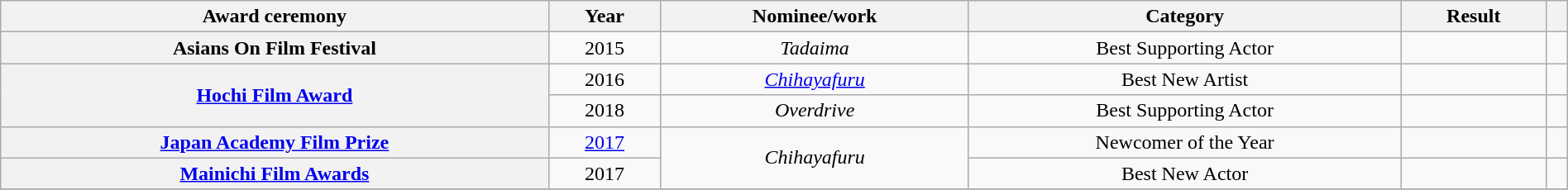<table class="wikitable plainrowheaders sortable" style="text-align:center; width:100%">
<tr>
<th scope="col">Award ceremony</th>
<th scope="col">Year</th>
<th scope="col">Nominee/work</th>
<th scope="col">Category</th>
<th scope="col">Result</th>
<th scope="col" class="unsortable"></th>
</tr>
<tr>
<th scope="row">Asians On Film Festival</th>
<td>2015</td>
<td><em>Tadaima</em></td>
<td>Best Supporting Actor</td>
<td></td>
<td></td>
</tr>
<tr>
<th scope="row" rowspan="2"><a href='#'>Hochi Film Award</a></th>
<td>2016</td>
<td><em><a href='#'>Chihayafuru</a></em></td>
<td>Best New Artist</td>
<td></td>
<td></td>
</tr>
<tr>
<td>2018</td>
<td><em>Overdrive</em></td>
<td>Best Supporting Actor</td>
<td></td>
<td></td>
</tr>
<tr>
<th scope="row"><a href='#'>Japan Academy Film Prize</a></th>
<td><a href='#'>2017</a></td>
<td rowspan="2"><em>Chihayafuru</em></td>
<td>Newcomer of the Year</td>
<td></td>
<td></td>
</tr>
<tr>
<th scope="row"><a href='#'>Mainichi Film Awards</a></th>
<td>2017</td>
<td>Best New Actor</td>
<td></td>
<td></td>
</tr>
<tr>
</tr>
</table>
